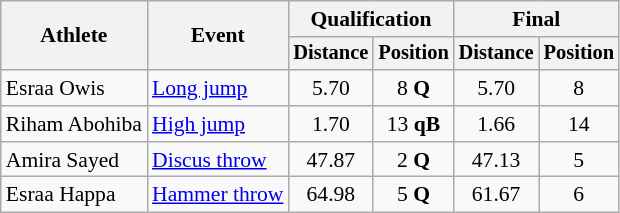<table class=wikitable style="font-size:90%">
<tr>
<th rowspan=2>Athlete</th>
<th rowspan=2>Event</th>
<th colspan=2>Qualification</th>
<th colspan=2>Final</th>
</tr>
<tr style="font-size:95%">
<th>Distance</th>
<th>Position</th>
<th>Distance</th>
<th>Position</th>
</tr>
<tr align=center>
<td align=left>Esraa Owis</td>
<td align=left><a href='#'>Long jump</a></td>
<td>5.70</td>
<td>8 <strong>Q</strong></td>
<td>5.70</td>
<td>8</td>
</tr>
<tr align=center>
<td align=left>Riham Abohiba</td>
<td align=left><a href='#'>High jump</a></td>
<td>1.70</td>
<td>13 <strong>qB</strong></td>
<td>1.66</td>
<td>14</td>
</tr>
<tr align=center>
<td align=left>Amira Sayed</td>
<td align=left><a href='#'>Discus throw</a></td>
<td>47.87</td>
<td>2 <strong>Q</strong></td>
<td>47.13</td>
<td>5</td>
</tr>
<tr align=center>
<td align=left>Esraa Happa</td>
<td align=left><a href='#'>Hammer throw</a></td>
<td>64.98</td>
<td>5 <strong>Q</strong></td>
<td>61.67</td>
<td>6</td>
</tr>
</table>
